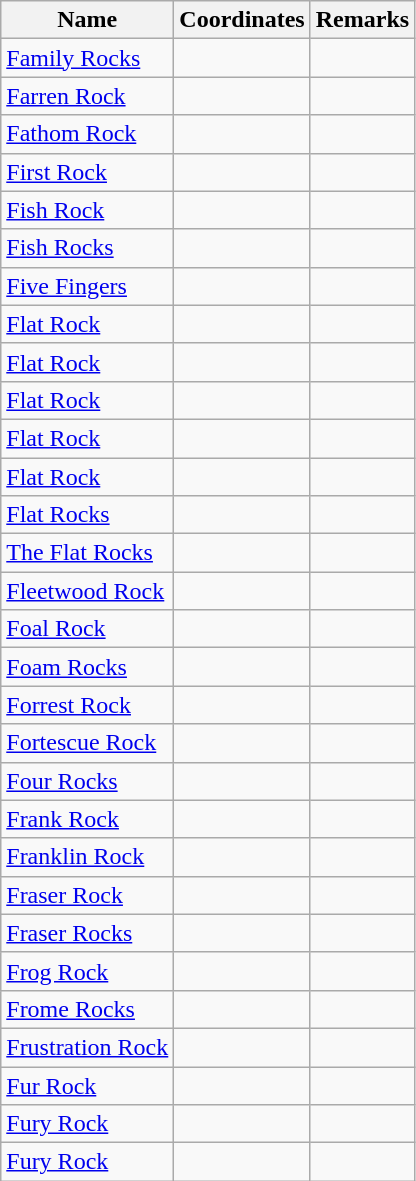<table class="wikitable">
<tr>
<th>Name</th>
<th>Coordinates</th>
<th>Remarks</th>
</tr>
<tr>
<td><a href='#'>Family Rocks</a></td>
<td></td>
<td></td>
</tr>
<tr>
<td><a href='#'>Farren Rock</a></td>
<td></td>
<td></td>
</tr>
<tr>
<td><a href='#'>Fathom Rock</a></td>
<td></td>
<td></td>
</tr>
<tr>
<td><a href='#'>First Rock</a></td>
<td></td>
<td></td>
</tr>
<tr>
<td><a href='#'>Fish Rock</a></td>
<td></td>
<td></td>
</tr>
<tr>
<td><a href='#'>Fish Rocks</a></td>
<td></td>
<td></td>
</tr>
<tr>
<td><a href='#'>Five Fingers</a></td>
<td></td>
<td></td>
</tr>
<tr>
<td><a href='#'>Flat Rock</a></td>
<td></td>
<td></td>
</tr>
<tr>
<td><a href='#'>Flat Rock</a></td>
<td></td>
<td></td>
</tr>
<tr>
<td><a href='#'>Flat Rock</a></td>
<td></td>
<td></td>
</tr>
<tr>
<td><a href='#'>Flat Rock</a></td>
<td></td>
<td></td>
</tr>
<tr>
<td><a href='#'>Flat Rock</a></td>
<td></td>
<td></td>
</tr>
<tr>
<td><a href='#'>Flat Rocks</a></td>
<td></td>
<td></td>
</tr>
<tr>
<td><a href='#'>The Flat Rocks</a></td>
<td></td>
<td></td>
</tr>
<tr>
<td><a href='#'>Fleetwood Rock</a></td>
<td></td>
<td></td>
</tr>
<tr>
<td><a href='#'>Foal Rock</a></td>
<td></td>
<td></td>
</tr>
<tr>
<td><a href='#'>Foam Rocks</a></td>
<td></td>
<td></td>
</tr>
<tr>
<td><a href='#'>Forrest Rock</a></td>
<td></td>
<td></td>
</tr>
<tr>
<td><a href='#'>Fortescue Rock</a></td>
<td></td>
<td></td>
</tr>
<tr>
<td><a href='#'>Four Rocks</a></td>
<td></td>
<td></td>
</tr>
<tr>
<td><a href='#'>Frank Rock</a></td>
<td></td>
<td></td>
</tr>
<tr>
<td><a href='#'>Franklin Rock</a></td>
<td></td>
<td></td>
</tr>
<tr>
<td><a href='#'>Fraser Rock</a></td>
<td></td>
<td></td>
</tr>
<tr>
<td><a href='#'>Fraser Rocks</a></td>
<td></td>
<td></td>
</tr>
<tr>
<td><a href='#'>Frog Rock</a></td>
<td></td>
<td></td>
</tr>
<tr>
<td><a href='#'>Frome Rocks</a></td>
<td></td>
<td></td>
</tr>
<tr>
<td><a href='#'>Frustration Rock</a></td>
<td></td>
<td></td>
</tr>
<tr>
<td><a href='#'>Fur Rock</a></td>
<td></td>
<td></td>
</tr>
<tr>
<td><a href='#'>Fury Rock</a></td>
<td></td>
<td></td>
</tr>
<tr>
<td><a href='#'>Fury Rock</a></td>
<td></td>
<td></td>
</tr>
</table>
